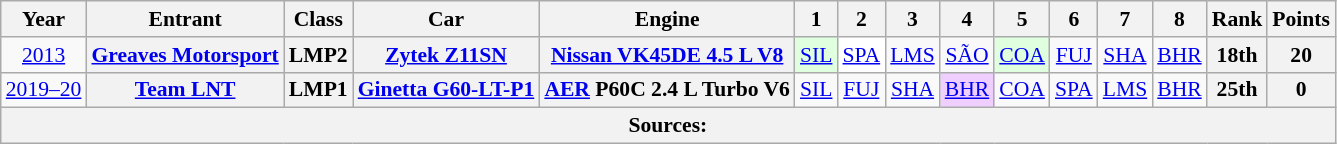<table class="wikitable" style="text-align:center; font-size:90%">
<tr>
<th>Year</th>
<th>Entrant</th>
<th>Class</th>
<th>Car</th>
<th>Engine</th>
<th>1</th>
<th>2</th>
<th>3</th>
<th>4</th>
<th>5</th>
<th>6</th>
<th>7</th>
<th>8</th>
<th>Rank</th>
<th>Points</th>
</tr>
<tr>
<td><a href='#'>2013</a></td>
<th><a href='#'>Greaves Motorsport</a></th>
<th>LMP2</th>
<th><a href='#'>Zytek Z11SN</a></th>
<th><a href='#'>Nissan VK45DE 4.5 L V8</a></th>
<td style="background:#DFFFDF;"><a href='#'>SIL</a><br></td>
<td style="background:#FFFFFF;"><a href='#'>SPA</a><br></td>
<td><a href='#'>LMS</a> <br></td>
<td><a href='#'>SÃO</a><br></td>
<td style="background:#DFFFDF;"><a href='#'>COA</a><br></td>
<td><a href='#'>FUJ</a><br></td>
<td><a href='#'>SHA</a><br></td>
<td><a href='#'>BHR</a><br></td>
<th>18th</th>
<th>20</th>
</tr>
<tr>
<td><a href='#'>2019–20</a></td>
<th><a href='#'>Team LNT</a></th>
<th>LMP1</th>
<th><a href='#'>Ginetta G60-LT-P1</a></th>
<th><a href='#'>AER</a> P60C 2.4 L Turbo V6</th>
<td><a href='#'>SIL</a><br></td>
<td><a href='#'>FUJ</a><br></td>
<td><a href='#'>SHA</a><br></td>
<td style="background:#EFCFFF;"><a href='#'>BHR</a><br></td>
<td><a href='#'>COA</a></td>
<td><a href='#'>SPA</a></td>
<td><a href='#'>LMS</a></td>
<td><a href='#'>BHR</a></td>
<th>25th</th>
<th>0</th>
</tr>
<tr>
<th colspan="15">Sources:</th>
</tr>
</table>
